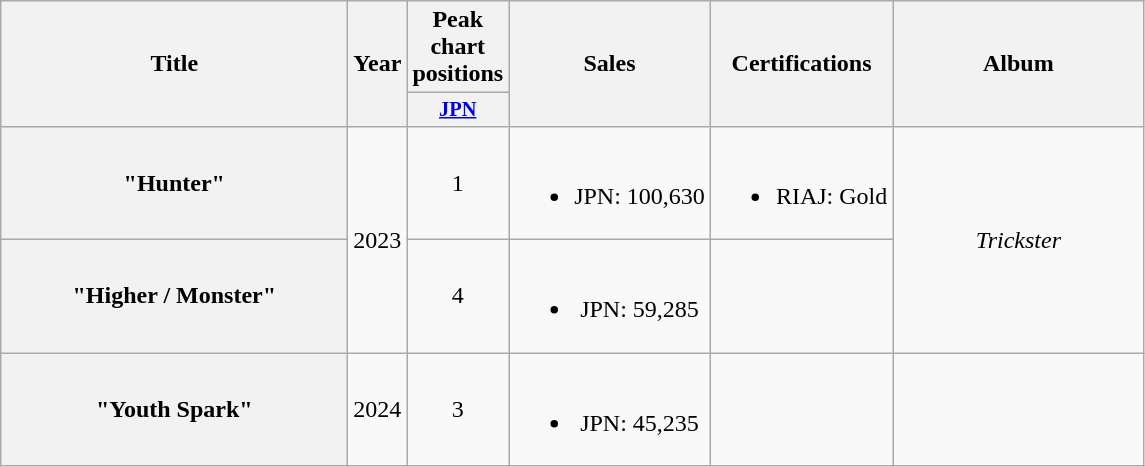<table class="wikitable plainrowheaders" style="text-align:center;">
<tr>
<th scope="col" rowspan="2" style="width:14em;">Title</th>
<th scope="col" rowspan="2" style="width:2em;">Year</th>
<th scope="col">Peak chart positions</th>
<th scope="col" rowspan="2">Sales</th>
<th scope="col" rowspan="2">Certifications</th>
<th scope="col" rowspan="2" style="width:10em;">Album</th>
</tr>
<tr>
<th scope="col" style="width:2.75em;font-size:85%;"><a href='#'>JPN</a><br></th>
</tr>
<tr>
<th scope="row">"Hunter"</th>
<td rowspan="2">2023</td>
<td>1</td>
<td><br><ul><li>JPN: 100,630</li></ul></td>
<td><br><ul><li>RIAJ: Gold </li></ul></td>
<td rowspan="2"><em>Trickster</em></td>
</tr>
<tr>
<th scope="row">"Higher / Monster"</th>
<td>4</td>
<td><br><ul><li>JPN: 59,285</li></ul></td>
<td></td>
</tr>
<tr>
<th scope="row">"Youth Spark"</th>
<td>2024</td>
<td>3</td>
<td><br><ul><li>JPN: 45,235</li></ul></td>
<td></td>
<td></td>
</tr>
</table>
